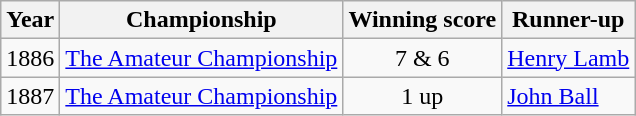<table class="wikitable">
<tr>
<th>Year</th>
<th>Championship</th>
<th>Winning score</th>
<th>Runner-up</th>
</tr>
<tr>
<td>1886</td>
<td><a href='#'>The Amateur Championship</a></td>
<td align=center>7 & 6</td>
<td> <a href='#'>Henry Lamb</a></td>
</tr>
<tr>
<td>1887</td>
<td><a href='#'>The Amateur Championship</a></td>
<td align=center>1 up</td>
<td> <a href='#'>John Ball</a></td>
</tr>
</table>
